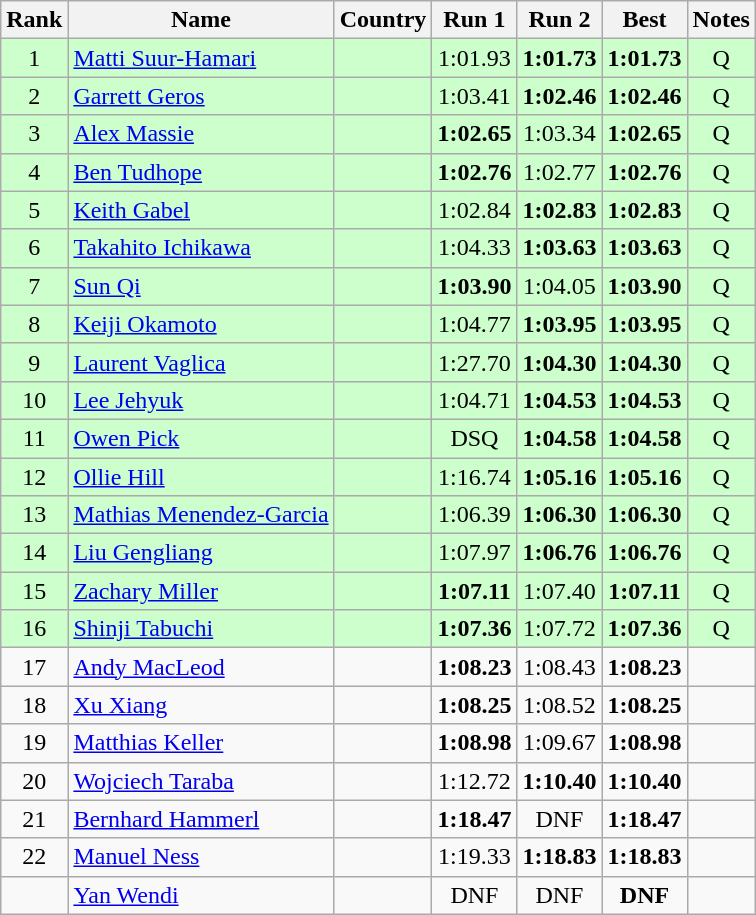<table class="wikitable sortable" style="text-align:center">
<tr>
<th>Rank</th>
<th>Name</th>
<th>Country</th>
<th>Run 1</th>
<th>Run 2</th>
<th>Best</th>
<th>Notes</th>
</tr>
<tr bgcolor=#ccffcc>
<td>1</td>
<td align="left"><a href='#'>Matti Suur-Hamari</a></td>
<td align="left"></td>
<td>1:01.93</td>
<td><strong>1:01.73</strong></td>
<td><strong>1:01.73</strong></td>
<td>Q</td>
</tr>
<tr bgcolor=#ccffcc>
<td>2</td>
<td align="left"><a href='#'>Garrett Geros</a></td>
<td align="left"></td>
<td>1:03.41</td>
<td><strong>1:02.46</strong></td>
<td><strong>1:02.46</strong></td>
<td>Q</td>
</tr>
<tr bgcolor=#ccffcc>
<td>3</td>
<td align="left"><a href='#'>Alex Massie</a></td>
<td align="left"></td>
<td><strong>1:02.65</strong></td>
<td>1:03.34</td>
<td><strong>1:02.65</strong></td>
<td>Q</td>
</tr>
<tr bgcolor=#ccffcc>
<td>4</td>
<td align="left"><a href='#'>Ben Tudhope</a></td>
<td align="left"></td>
<td><strong>1:02.76</strong></td>
<td>1:02.77</td>
<td><strong>1:02.76</strong></td>
<td>Q</td>
</tr>
<tr bgcolor=#ccffcc>
<td>5</td>
<td align="left"><a href='#'>Keith Gabel</a></td>
<td align="left"></td>
<td>1:02.84</td>
<td><strong>1:02.83</strong></td>
<td><strong>1:02.83</strong></td>
<td>Q</td>
</tr>
<tr bgcolor=#ccffcc>
<td>6</td>
<td align="left"><a href='#'>Takahito Ichikawa</a></td>
<td align="left"></td>
<td>1:04.33</td>
<td><strong>1:03.63</strong></td>
<td><strong>1:03.63</strong></td>
<td>Q</td>
</tr>
<tr bgcolor=#ccffcc>
<td>7</td>
<td align="left"><a href='#'>Sun Qi</a></td>
<td align="left"></td>
<td><strong>1:03.90</strong></td>
<td>1:04.05</td>
<td><strong>1:03.90</strong></td>
<td>Q</td>
</tr>
<tr bgcolor=#ccffcc>
<td>8</td>
<td align="left"><a href='#'>Keiji Okamoto</a></td>
<td align="left"></td>
<td>1:04.77</td>
<td><strong>1:03.95</strong></td>
<td><strong>1:03.95</strong></td>
<td>Q</td>
</tr>
<tr bgcolor=#ccffcc>
<td>9</td>
<td align="left"><a href='#'>Laurent Vaglica</a></td>
<td align="left"></td>
<td>1:27.70</td>
<td><strong>1:04.30</strong></td>
<td><strong>1:04.30</strong></td>
<td>Q</td>
</tr>
<tr bgcolor=#ccffcc>
<td>10</td>
<td align="left"><a href='#'>Lee Jehyuk</a></td>
<td align="left"></td>
<td>1:04.71</td>
<td><strong>1:04.53</strong></td>
<td><strong>1:04.53</strong></td>
<td>Q</td>
</tr>
<tr bgcolor=#ccffcc>
<td>11</td>
<td align="left"><a href='#'>Owen Pick</a></td>
<td align="left"></td>
<td>DSQ</td>
<td><strong>1:04.58</strong></td>
<td><strong>1:04.58</strong></td>
<td>Q</td>
</tr>
<tr bgcolor=#ccffcc>
<td>12</td>
<td align="left"><a href='#'>Ollie Hill</a></td>
<td align="left"></td>
<td>1:16.74</td>
<td><strong>1:05.16</strong></td>
<td><strong>1:05.16</strong></td>
<td>Q</td>
</tr>
<tr bgcolor=#ccffcc>
<td>13</td>
<td align="left"><a href='#'>Mathias Menendez-Garcia</a></td>
<td align="left"></td>
<td>1:06.39</td>
<td><strong>1:06.30</strong></td>
<td><strong>1:06.30</strong></td>
<td>Q</td>
</tr>
<tr bgcolor=#ccffcc>
<td>14</td>
<td align="left"><a href='#'>Liu Gengliang</a></td>
<td align="left"></td>
<td>1:07.97</td>
<td><strong>1:06.76</strong></td>
<td><strong>1:06.76</strong></td>
<td>Q</td>
</tr>
<tr bgcolor=#ccffcc>
<td>15</td>
<td align="left"><a href='#'>Zachary Miller</a></td>
<td align="left"></td>
<td><strong>1:07.11</strong></td>
<td>1:07.40</td>
<td><strong>1:07.11</strong></td>
<td>Q</td>
</tr>
<tr bgcolor=#ccffcc>
<td>16</td>
<td align="left"><a href='#'>Shinji Tabuchi</a></td>
<td align="left"></td>
<td><strong>1:07.36</strong></td>
<td>1:07.72</td>
<td><strong>1:07.36</strong></td>
<td>Q</td>
</tr>
<tr>
<td>17</td>
<td align="left"><a href='#'>Andy MacLeod</a></td>
<td align="left"></td>
<td><strong>1:08.23</strong></td>
<td>1:08.43</td>
<td><strong>1:08.23</strong></td>
<td></td>
</tr>
<tr>
<td>18</td>
<td align="left"><a href='#'>Xu Xiang</a></td>
<td align="left"></td>
<td><strong>1:08.25</strong></td>
<td>1:08.52</td>
<td><strong>1:08.25</strong></td>
<td></td>
</tr>
<tr>
<td>19</td>
<td align="left"><a href='#'>Matthias Keller</a></td>
<td align="left"></td>
<td><strong>1:08.98</strong></td>
<td>1:09.67</td>
<td><strong>1:08.98</strong></td>
<td></td>
</tr>
<tr>
<td>20</td>
<td align="left"><a href='#'>Wojciech Taraba</a></td>
<td align="left"></td>
<td>1:12.72</td>
<td><strong>1:10.40</strong></td>
<td><strong>1:10.40</strong></td>
<td></td>
</tr>
<tr>
<td>21</td>
<td align="left"><a href='#'>Bernhard Hammerl</a></td>
<td align="left"></td>
<td><strong>1:18.47</strong></td>
<td>DNF</td>
<td><strong>1:18.47</strong></td>
<td></td>
</tr>
<tr>
<td>22</td>
<td align="left"><a href='#'>Manuel Ness</a></td>
<td align="left"></td>
<td>1:19.33</td>
<td><strong>1:18.83</strong></td>
<td><strong>1:18.83</strong></td>
<td></td>
</tr>
<tr>
<td></td>
<td align="left"><a href='#'>Yan Wendi</a></td>
<td align="left"></td>
<td>DNF</td>
<td>DNF</td>
<td><strong>DNF</strong></td>
<td></td>
</tr>
</table>
